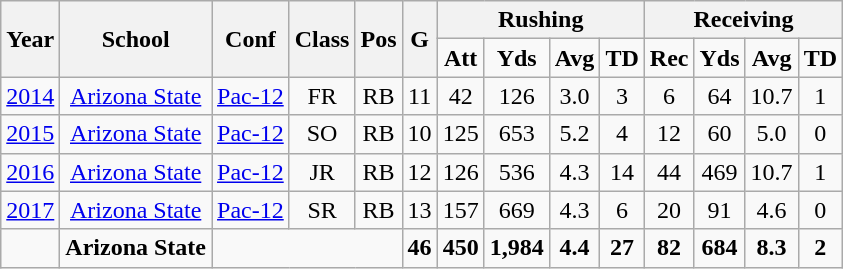<table class="wikitable" style="text-align:center;">
<tr>
<th rowspan="2"><strong>Year</strong></th>
<th rowspan="2"><strong>School</strong></th>
<th rowspan="2"><strong>Conf</strong></th>
<th rowspan="2"><strong>Class</strong></th>
<th rowspan="2"><strong>Pos</strong></th>
<th rowspan="2"><strong>G</strong></th>
<th colspan="4" style="font-weight:bold;">Rushing</th>
<th colspan="4" style="font-weight:bold;">Receiving</th>
</tr>
<tr>
<td><strong>Att</strong></td>
<td><strong>Yds</strong></td>
<td><strong>Avg</strong></td>
<td><strong>TD</strong></td>
<td><strong>Rec</strong></td>
<td><strong>Yds</strong></td>
<td><strong>Avg</strong></td>
<td><strong>TD</strong></td>
</tr>
<tr>
<td><a href='#'>2014</a></td>
<td><a href='#'>Arizona State</a></td>
<td><a href='#'>Pac-12</a></td>
<td>FR</td>
<td>RB</td>
<td>11</td>
<td>42</td>
<td>126</td>
<td>3.0</td>
<td>3</td>
<td>6</td>
<td>64</td>
<td>10.7</td>
<td>1</td>
</tr>
<tr>
<td><a href='#'>2015</a></td>
<td><a href='#'>Arizona State</a></td>
<td><a href='#'>Pac-12</a></td>
<td>SO</td>
<td>RB</td>
<td>10</td>
<td>125</td>
<td>653</td>
<td>5.2</td>
<td>4</td>
<td>12</td>
<td>60</td>
<td>5.0</td>
<td>0</td>
</tr>
<tr>
<td><a href='#'>2016</a></td>
<td><a href='#'>Arizona State</a></td>
<td><a href='#'>Pac-12</a></td>
<td>JR</td>
<td>RB</td>
<td>12</td>
<td>126</td>
<td>536</td>
<td>4.3</td>
<td>14</td>
<td>44</td>
<td>469</td>
<td>10.7</td>
<td>1</td>
</tr>
<tr>
<td><a href='#'>2017</a></td>
<td><a href='#'>Arizona State</a></td>
<td><a href='#'>Pac-12</a></td>
<td>SR</td>
<td>RB</td>
<td>13</td>
<td>157</td>
<td>669</td>
<td>4.3</td>
<td>6</td>
<td>20</td>
<td>91</td>
<td>4.6</td>
<td>0</td>
</tr>
<tr>
<td><strong></strong></td>
<td><strong>Arizona State</strong></td>
<td colspan="3"></td>
<td><strong>46</strong></td>
<td><strong>450</strong></td>
<td><strong>1,984</strong></td>
<td><strong>4.4</strong></td>
<td><strong>27</strong></td>
<td><strong>82</strong></td>
<td><strong>684</strong></td>
<td><strong>8.3</strong></td>
<td><strong>2</strong></td>
</tr>
</table>
